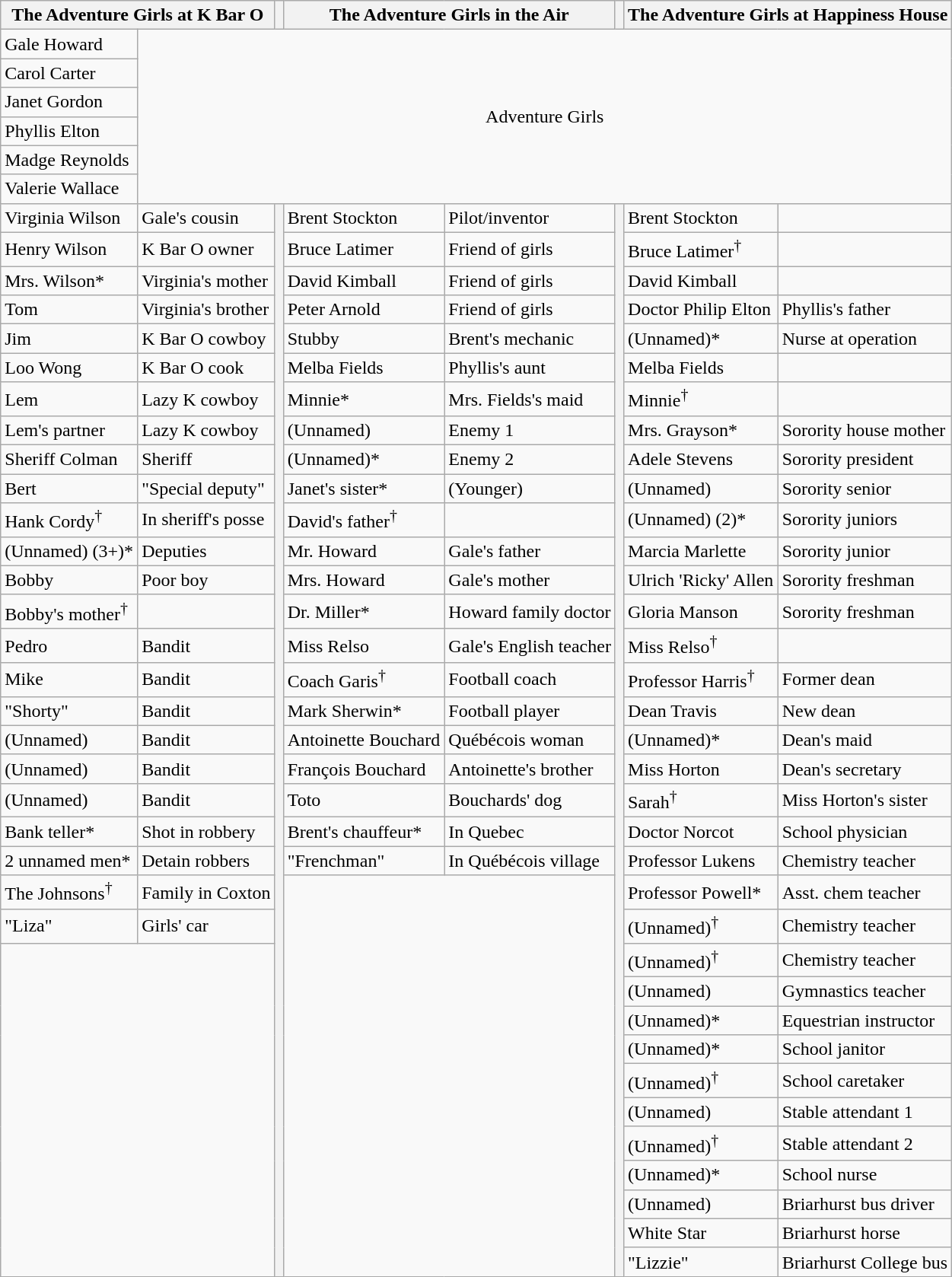<table class="wikitable">
<tr>
<th colspan="2">The Adventure Girls at K Bar O</th>
<th></th>
<th colspan="2">The Adventure Girls in the Air</th>
<th></th>
<th colspan="2">The Adventure Girls at Happiness House</th>
</tr>
<tr>
<td>Gale Howard</td>
<td style="text-align: center;" rowspan="6" colspan="7">Adventure Girls</td>
</tr>
<tr>
<td>Carol Carter</td>
</tr>
<tr>
<td>Janet Gordon</td>
</tr>
<tr>
<td>Phyllis Elton</td>
</tr>
<tr>
<td>Madge Reynolds</td>
</tr>
<tr>
<td>Valerie Wallace</td>
</tr>
<tr>
<td>Virginia Wilson</td>
<td>Gale's cousin</td>
<th rowspan="35"></th>
<td>Brent Stockton</td>
<td>Pilot/inventor</td>
<th rowspan="35"></th>
<td>Brent Stockton</td>
<td></td>
</tr>
<tr>
<td>Henry Wilson</td>
<td>K Bar O owner</td>
<td>Bruce Latimer</td>
<td>Friend of girls</td>
<td>Bruce Latimer<sup>†</sup></td>
<td></td>
</tr>
<tr>
<td>Mrs. Wilson*</td>
<td>Virginia's mother</td>
<td>David Kimball</td>
<td>Friend of girls</td>
<td>David Kimball</td>
<td></td>
</tr>
<tr>
<td>Tom</td>
<td>Virginia's brother</td>
<td>Peter Arnold</td>
<td>Friend of girls</td>
<td>Doctor Philip Elton</td>
<td>Phyllis's father</td>
</tr>
<tr>
<td>Jim</td>
<td>K Bar O cowboy</td>
<td>Stubby</td>
<td>Brent's mechanic</td>
<td>(Unnamed)*</td>
<td>Nurse at operation</td>
</tr>
<tr>
<td>Loo Wong</td>
<td>K Bar O cook</td>
<td>Melba Fields</td>
<td>Phyllis's aunt</td>
<td>Melba Fields</td>
<td></td>
</tr>
<tr>
<td>Lem</td>
<td>Lazy K cowboy</td>
<td>Minnie*</td>
<td>Mrs. Fields's maid</td>
<td>Minnie<sup>†</sup></td>
<td></td>
</tr>
<tr>
<td>Lem's partner</td>
<td>Lazy K cowboy</td>
<td>(Unnamed)</td>
<td>Enemy 1</td>
<td>Mrs. Grayson*</td>
<td>Sorority house mother</td>
</tr>
<tr>
<td>Sheriff Colman</td>
<td>Sheriff</td>
<td>(Unnamed)*</td>
<td>Enemy 2</td>
<td>Adele Stevens</td>
<td>Sorority president</td>
</tr>
<tr>
<td>Bert</td>
<td>"Special deputy"</td>
<td>Janet's sister*</td>
<td>(Younger)</td>
<td>(Unnamed)</td>
<td>Sorority senior</td>
</tr>
<tr>
<td>Hank Cordy<sup>†</sup></td>
<td>In sheriff's posse</td>
<td>David's father<sup>†</sup></td>
<td></td>
<td>(Unnamed) (2)*</td>
<td>Sorority juniors</td>
</tr>
<tr>
<td>(Unnamed) (3+)*</td>
<td>Deputies</td>
<td>Mr. Howard</td>
<td>Gale's father</td>
<td>Marcia Marlette</td>
<td>Sorority junior</td>
</tr>
<tr>
<td>Bobby</td>
<td>Poor boy</td>
<td>Mrs. Howard</td>
<td>Gale's mother</td>
<td>Ulrich 'Ricky' Allen</td>
<td>Sorority freshman</td>
</tr>
<tr>
<td>Bobby's mother<sup>†</sup></td>
<td></td>
<td>Dr. Miller*</td>
<td>Howard family doctor</td>
<td>Gloria Manson</td>
<td>Sorority freshman</td>
</tr>
<tr>
<td>Pedro</td>
<td>Bandit</td>
<td>Miss Relso</td>
<td>Gale's English teacher</td>
<td>Miss Relso<sup>†</sup></td>
<td></td>
</tr>
<tr>
<td>Mike</td>
<td>Bandit</td>
<td>Coach Garis<sup>†</sup></td>
<td>Football coach</td>
<td>Professor Harris<sup>†</sup></td>
<td>Former dean</td>
</tr>
<tr>
<td>"Shorty"</td>
<td>Bandit</td>
<td>Mark Sherwin*</td>
<td>Football player</td>
<td>Dean Travis</td>
<td>New dean</td>
</tr>
<tr>
<td>(Unnamed)</td>
<td>Bandit</td>
<td>Antoinette Bouchard</td>
<td>Québécois woman</td>
<td>(Unnamed)*</td>
<td>Dean's maid</td>
</tr>
<tr>
<td>(Unnamed)</td>
<td>Bandit</td>
<td>François Bouchard</td>
<td>Antoinette's brother</td>
<td>Miss Horton</td>
<td>Dean's secretary</td>
</tr>
<tr>
<td>(Unnamed)</td>
<td>Bandit</td>
<td>Toto</td>
<td>Bouchards' dog</td>
<td>Sarah<sup>†</sup></td>
<td>Miss Horton's sister</td>
</tr>
<tr>
<td>Bank teller*</td>
<td>Shot in robbery</td>
<td>Brent's chauffeur*</td>
<td>In Quebec</td>
<td>Doctor Norcot</td>
<td>School physician</td>
</tr>
<tr>
<td>2 unnamed men*</td>
<td>Detain robbers</td>
<td>"Frenchman"</td>
<td>In Québécois village</td>
<td>Professor Lukens</td>
<td>Chemistry teacher</td>
</tr>
<tr>
<td>The Johnsons<sup>†</sup></td>
<td>Family in Coxton</td>
<td rowspan="13" colspan="2"></td>
<td>Professor Powell*</td>
<td>Asst. chem teacher</td>
</tr>
<tr>
<td>"Liza"</td>
<td>Girls' car</td>
<td>(Unnamed)<sup>†</sup></td>
<td>Chemistry teacher</td>
</tr>
<tr>
<td rowspan="11" colspan="2"></td>
<td>(Unnamed)<sup>†</sup></td>
<td>Chemistry teacher</td>
</tr>
<tr>
<td>(Unnamed)</td>
<td>Gymnastics teacher</td>
</tr>
<tr>
<td>(Unnamed)*</td>
<td>Equestrian instructor</td>
</tr>
<tr>
<td>(Unnamed)*</td>
<td>School janitor</td>
</tr>
<tr>
<td>(Unnamed)<sup>†</sup></td>
<td>School caretaker</td>
</tr>
<tr>
<td>(Unnamed)</td>
<td>Stable attendant 1</td>
</tr>
<tr>
<td>(Unnamed)<sup>†</sup></td>
<td>Stable attendant 2</td>
</tr>
<tr>
<td>(Unnamed)*</td>
<td>School nurse</td>
</tr>
<tr>
<td>(Unnamed)</td>
<td>Briarhurst bus driver</td>
</tr>
<tr>
<td>White Star</td>
<td>Briarhurst horse</td>
</tr>
<tr>
<td>"Lizzie"</td>
<td>Briarhurst College bus</td>
</tr>
</table>
